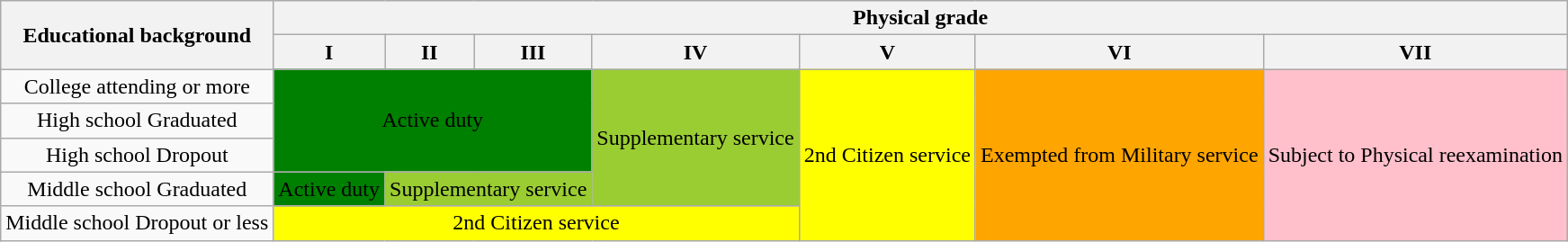<table class="wikitable">
<tr>
<th rowspan="2">Educational background</th>
<th colspan="7">Physical grade</th>
</tr>
<tr>
<th>I</th>
<th>II</th>
<th>III</th>
<th>IV</th>
<th>V</th>
<th>VI</th>
<th>VII</th>
</tr>
<tr>
<td div style="text-align:center">College attending or more</td>
<td colspan="3" rowspan="3" div style="background:green; text-align:center;">Active duty</td>
<td rowspan="4" div style="background:yellowgreen; text-align:center;">Supplementary service</td>
<td style="text-align:center; background:yellow;" rowspan="5" div>2nd Citizen service</td>
<td rowspan="5" div style="background:orange; text-align:center;">Exempted from Military service</td>
<td rowspan="5" div style="background:pink; text-align:center;">Subject to Physical reexamination</td>
</tr>
<tr>
<td div style="text-align:center">High school Graduated</td>
</tr>
<tr>
<td div style="text-align:center">High school Dropout</td>
</tr>
<tr>
<td div style="text-align:center">Middle school Graduated</td>
<td div style="background:green; text-align:center;">Active duty</td>
<td colspan="2" div style="background:yellowgreen; text-align:center;">Supplementary service</td>
</tr>
<tr>
<td div style="text-align:center">Middle school Dropout or less</td>
<td style="text-align:center; background:yellow;" colspan="4" div>2nd Citizen service</td>
</tr>
</table>
